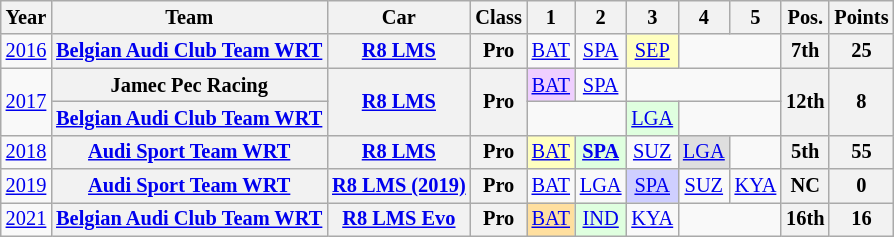<table class="wikitable" border="1" style="text-align:center; font-size:85%;">
<tr>
<th>Year</th>
<th>Team</th>
<th>Car</th>
<th>Class</th>
<th>1</th>
<th>2</th>
<th>3</th>
<th>4</th>
<th>5</th>
<th>Pos.</th>
<th>Points</th>
</tr>
<tr>
<td><a href='#'>2016</a></td>
<th nowrap><a href='#'>Belgian Audi Club Team WRT</a></th>
<th nowrap><a href='#'>R8 LMS</a></th>
<th>Pro</th>
<td><a href='#'>BAT</a></td>
<td><a href='#'>SPA</a></td>
<td style="background:#FFFFBF;"><a href='#'>SEP</a><br></td>
<td colspan=2></td>
<th>7th</th>
<th>25</th>
</tr>
<tr>
<td rowspan=2><a href='#'>2017</a></td>
<th nowrap>Jamec Pec Racing</th>
<th rowspan=2 nowrap><a href='#'>R8 LMS</a></th>
<th rowspan=2>Pro</th>
<td style="background:#EFCFFF;"><a href='#'>BAT</a><br></td>
<td><a href='#'>SPA</a></td>
<td colspan=3></td>
<th rowspan=2>12th</th>
<th rowspan=2>8</th>
</tr>
<tr>
<th nowrap><a href='#'>Belgian Audi Club Team WRT</a></th>
<td colspan=2></td>
<td style="background:#DFFFDF;"><a href='#'>LGA</a><br></td>
<td colspan=2></td>
</tr>
<tr>
<td><a href='#'>2018</a></td>
<th nowrap><a href='#'>Audi Sport Team WRT</a></th>
<th nowrap><a href='#'>R8 LMS</a></th>
<th>Pro</th>
<td style="background:#FFFFBF;"><a href='#'>BAT</a><br></td>
<td style="background:#DFFFDF;"><strong><a href='#'>SPA</a></strong><br></td>
<td><a href='#'>SUZ</a></td>
<td style="background:#DFDFDF;"><a href='#'>LGA</a><br></td>
<td></td>
<th>5th</th>
<th>55</th>
</tr>
<tr>
<td><a href='#'>2019</a></td>
<th nowrap><a href='#'>Audi Sport Team WRT</a></th>
<th nowrap><a href='#'>R8 LMS (2019)</a></th>
<th>Pro</th>
<td><a href='#'>BAT</a></td>
<td><a href='#'>LGA</a></td>
<td style="background:#CFCFFF;"><a href='#'>SPA</a><br></td>
<td><a href='#'>SUZ</a></td>
<td><a href='#'>KYA</a></td>
<th>NC</th>
<th>0</th>
</tr>
<tr>
<td><a href='#'>2021</a></td>
<th nowrap><a href='#'>Belgian Audi Club Team WRT</a></th>
<th nowrap><a href='#'>R8 LMS Evo</a></th>
<th>Pro</th>
<td style="background:#FFDF9F;"><a href='#'>BAT</a><br></td>
<td style="background:#DFFFDF;"><a href='#'>IND</a><br></td>
<td><a href='#'>KYA</a></td>
<td colspan=2></td>
<th>16th</th>
<th>16</th>
</tr>
</table>
